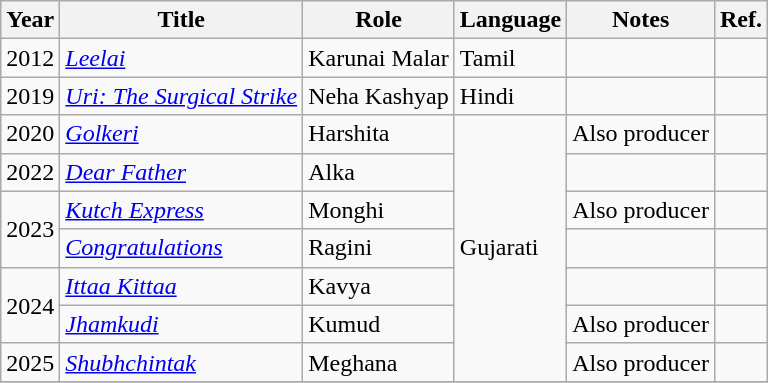<table class="wikitable">
<tr>
<th>Year</th>
<th>Title</th>
<th>Role</th>
<th>Language</th>
<th>Notes</th>
<th>Ref.</th>
</tr>
<tr>
<td>2012</td>
<td><em><a href='#'>Leelai</a></em></td>
<td>Karunai Malar</td>
<td>Tamil</td>
<td></td>
<td></td>
</tr>
<tr>
<td>2019</td>
<td><em><a href='#'>Uri: The Surgical Strike</a></em></td>
<td>Neha Kashyap</td>
<td>Hindi</td>
<td></td>
<td></td>
</tr>
<tr>
<td>2020</td>
<td><em><a href='#'>Golkeri</a></em></td>
<td>Harshita</td>
<td rowspan="7">Gujarati</td>
<td>Also producer</td>
<td></td>
</tr>
<tr>
<td>2022</td>
<td><em><a href='#'>Dear Father</a></em></td>
<td>Alka</td>
<td></td>
<td></td>
</tr>
<tr>
<td rowspan="2">2023</td>
<td><em><a href='#'>Kutch Express</a></em></td>
<td>Monghi</td>
<td>Also producer</td>
<td></td>
</tr>
<tr>
<td><em><a href='#'>Congratulations</a></em></td>
<td>Ragini</td>
<td></td>
<td></td>
</tr>
<tr>
<td rowspan="2">2024</td>
<td><em><a href='#'>Ittaa Kittaa</a></em></td>
<td>Kavya</td>
<td></td>
<td></td>
</tr>
<tr>
<td><em><a href='#'>Jhamkudi</a></em></td>
<td>Kumud</td>
<td>Also producer</td>
<td></td>
</tr>
<tr>
<td>2025</td>
<td><em><a href='#'>Shubhchintak</a></em></td>
<td>Meghana</td>
<td>Also producer</td>
<td></td>
</tr>
<tr>
</tr>
</table>
